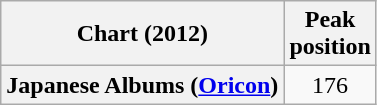<table class="wikitable plainrowheaders" style="text-align:center">
<tr>
<th scope="col">Chart (2012)</th>
<th scope="col">Peak<br>position</th>
</tr>
<tr>
<th scope="row">Japanese Albums (<a href='#'>Oricon</a>)</th>
<td align="center">176</td>
</tr>
</table>
